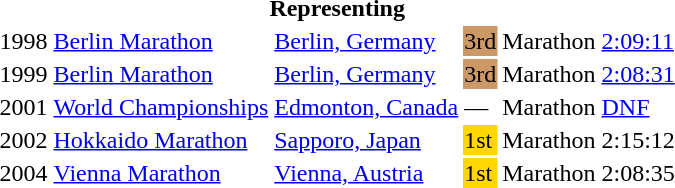<table>
<tr>
<th colspan="6">Representing </th>
</tr>
<tr>
<td>1998</td>
<td><a href='#'>Berlin Marathon</a></td>
<td><a href='#'>Berlin, Germany</a></td>
<td bgcolor="cc9966">3rd</td>
<td>Marathon</td>
<td><a href='#'>2:09:11</a></td>
</tr>
<tr>
<td>1999</td>
<td><a href='#'>Berlin Marathon</a></td>
<td><a href='#'>Berlin, Germany</a></td>
<td bgcolor="cc9966">3rd</td>
<td>Marathon</td>
<td><a href='#'>2:08:31</a></td>
</tr>
<tr>
<td>2001</td>
<td><a href='#'>World Championships</a></td>
<td><a href='#'>Edmonton, Canada</a></td>
<td>—</td>
<td>Marathon</td>
<td><a href='#'>DNF</a></td>
</tr>
<tr>
<td>2002</td>
<td><a href='#'>Hokkaido Marathon</a></td>
<td><a href='#'>Sapporo, Japan</a></td>
<td bgcolor="gold">1st</td>
<td>Marathon</td>
<td>2:15:12</td>
</tr>
<tr>
<td>2004</td>
<td><a href='#'>Vienna Marathon</a></td>
<td><a href='#'>Vienna, Austria</a></td>
<td bgcolor="gold">1st</td>
<td>Marathon</td>
<td>2:08:35</td>
</tr>
</table>
